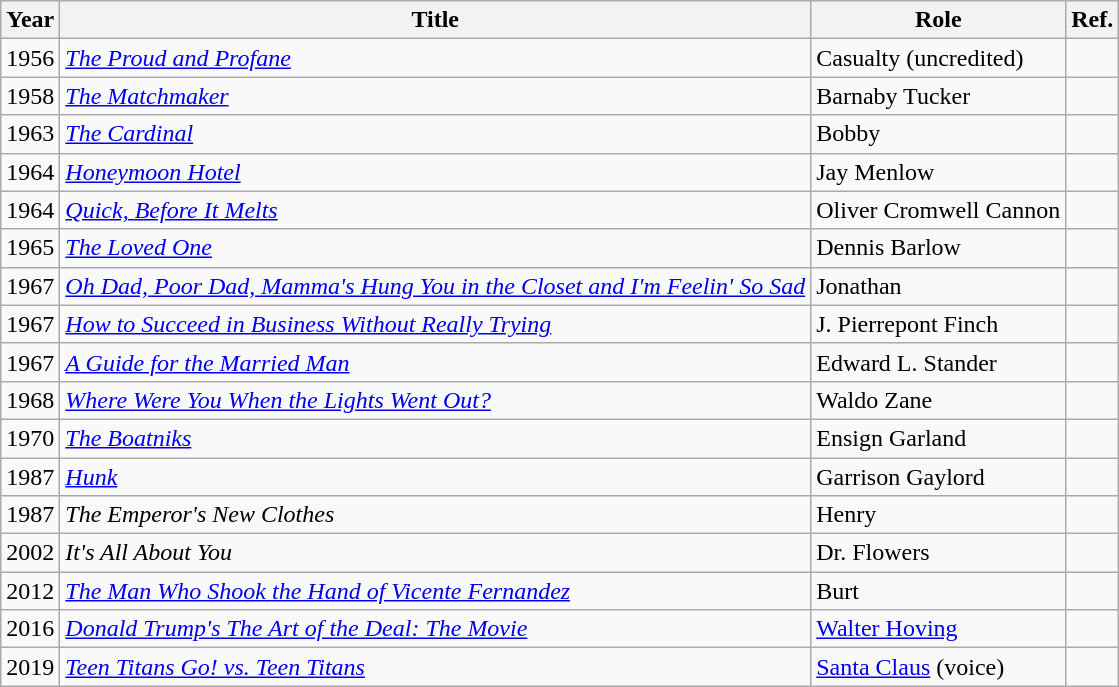<table class="wikitable sortable">
<tr>
<th>Year</th>
<th>Title</th>
<th>Role</th>
<th class=unsortable>Ref.</th>
</tr>
<tr>
<td>1956</td>
<td><em><a href='#'>The Proud and Profane</a></em></td>
<td>Casualty (uncredited)</td>
<td></td>
</tr>
<tr>
<td>1958</td>
<td><em><a href='#'>The Matchmaker</a></em></td>
<td>Barnaby Tucker</td>
<td></td>
</tr>
<tr>
<td>1963</td>
<td><em><a href='#'>The Cardinal</a></em></td>
<td>Bobby</td>
<td></td>
</tr>
<tr>
<td>1964</td>
<td><em><a href='#'>Honeymoon Hotel</a></em></td>
<td>Jay Menlow</td>
<td></td>
</tr>
<tr>
<td>1964</td>
<td><em><a href='#'>Quick, Before It Melts</a></em></td>
<td>Oliver Cromwell Cannon</td>
<td></td>
</tr>
<tr>
<td>1965</td>
<td><em><a href='#'>The Loved One</a></em></td>
<td>Dennis Barlow</td>
<td></td>
</tr>
<tr>
<td>1967</td>
<td><em><a href='#'>Oh Dad, Poor Dad, Mamma's Hung You in the Closet and I'm Feelin' So Sad</a></em></td>
<td>Jonathan</td>
<td></td>
</tr>
<tr>
<td>1967</td>
<td><em><a href='#'>How to Succeed in Business Without Really Trying</a></em></td>
<td>J. Pierrepont Finch</td>
<td></td>
</tr>
<tr>
<td>1967</td>
<td><em><a href='#'>A Guide for the Married Man</a></em></td>
<td>Edward L. Stander</td>
<td></td>
</tr>
<tr>
<td>1968</td>
<td><em><a href='#'>Where Were You When the Lights Went Out?</a></em></td>
<td>Waldo Zane</td>
<td></td>
</tr>
<tr>
<td>1970</td>
<td><em><a href='#'>The Boatniks</a></em></td>
<td>Ensign Garland</td>
<td></td>
</tr>
<tr>
<td>1987</td>
<td><em><a href='#'>Hunk</a></em></td>
<td>Garrison Gaylord</td>
<td></td>
</tr>
<tr>
<td>1987</td>
<td><em>The Emperor's New Clothes</em></td>
<td>Henry</td>
<td></td>
</tr>
<tr>
<td>2002</td>
<td><em>It's All About You</em></td>
<td>Dr. Flowers</td>
<td></td>
</tr>
<tr>
<td>2012</td>
<td><em><a href='#'>The Man Who Shook the Hand of Vicente Fernandez</a></em></td>
<td>Burt</td>
<td></td>
</tr>
<tr>
<td>2016</td>
<td><em><a href='#'>Donald Trump's The Art of the Deal: The Movie</a></em></td>
<td><a href='#'>Walter Hoving</a></td>
<td></td>
</tr>
<tr>
<td>2019</td>
<td><em><a href='#'>Teen Titans Go! vs. Teen Titans</a></em></td>
<td><a href='#'>Santa Claus</a> (voice)</td>
<td></td>
</tr>
</table>
